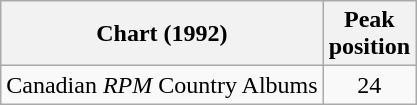<table class="wikitable">
<tr>
<th>Chart (1992)</th>
<th>Peak<br>position</th>
</tr>
<tr>
<td>Canadian <em>RPM</em> Country Albums</td>
<td align="center">24</td>
</tr>
</table>
